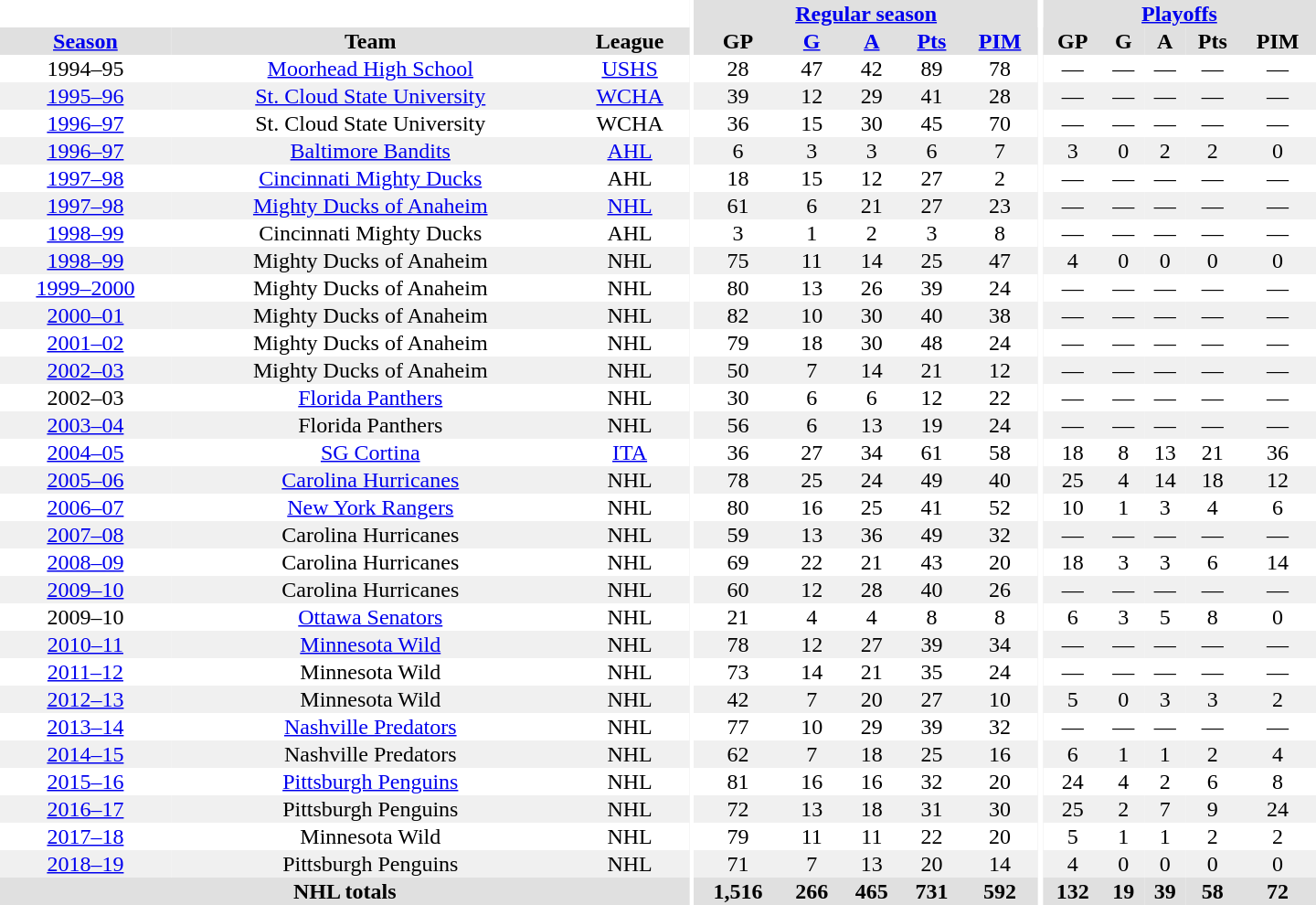<table border="0" cellpadding="1" cellspacing="0" style="text-align:center; width:60em">
<tr bgcolor="#e0e0e0">
<th colspan="3" bgcolor="#ffffff"></th>
<th rowspan="100" bgcolor="#ffffff"></th>
<th colspan="5"><a href='#'>Regular season</a></th>
<th rowspan="100" bgcolor="#ffffff"></th>
<th colspan="5"><a href='#'>Playoffs</a></th>
</tr>
<tr bgcolor="#e0e0e0">
<th><a href='#'>Season</a></th>
<th>Team</th>
<th>League</th>
<th>GP</th>
<th><a href='#'>G</a></th>
<th><a href='#'>A</a></th>
<th><a href='#'>Pts</a></th>
<th><a href='#'>PIM</a></th>
<th>GP</th>
<th>G</th>
<th>A</th>
<th>Pts</th>
<th>PIM</th>
</tr>
<tr>
<td>1994–95</td>
<td><a href='#'>Moorhead High School</a></td>
<td><a href='#'>USHS</a></td>
<td>28</td>
<td>47</td>
<td>42</td>
<td>89</td>
<td>78</td>
<td>—</td>
<td>—</td>
<td>—</td>
<td>—</td>
<td>—</td>
</tr>
<tr bgcolor="#f0f0f0">
<td><a href='#'>1995–96</a></td>
<td><a href='#'>St. Cloud State University</a></td>
<td><a href='#'>WCHA</a></td>
<td>39</td>
<td>12</td>
<td>29</td>
<td>41</td>
<td>28</td>
<td>—</td>
<td>—</td>
<td>—</td>
<td>—</td>
<td>—</td>
</tr>
<tr>
<td><a href='#'>1996–97</a></td>
<td>St. Cloud State University</td>
<td>WCHA</td>
<td>36</td>
<td>15</td>
<td>30</td>
<td>45</td>
<td>70</td>
<td>—</td>
<td>—</td>
<td>—</td>
<td>—</td>
<td>—</td>
</tr>
<tr bgcolor="#f0f0f0">
<td><a href='#'>1996–97</a></td>
<td><a href='#'>Baltimore Bandits</a></td>
<td><a href='#'>AHL</a></td>
<td>6</td>
<td>3</td>
<td>3</td>
<td>6</td>
<td>7</td>
<td>3</td>
<td>0</td>
<td>2</td>
<td>2</td>
<td>0</td>
</tr>
<tr>
<td><a href='#'>1997–98</a></td>
<td><a href='#'>Cincinnati Mighty Ducks</a></td>
<td>AHL</td>
<td>18</td>
<td>15</td>
<td>12</td>
<td>27</td>
<td>2</td>
<td>—</td>
<td>—</td>
<td>—</td>
<td>—</td>
<td>—</td>
</tr>
<tr bgcolor="#f0f0f0">
<td><a href='#'>1997–98</a></td>
<td><a href='#'>Mighty Ducks of Anaheim</a></td>
<td><a href='#'>NHL</a></td>
<td>61</td>
<td>6</td>
<td>21</td>
<td>27</td>
<td>23</td>
<td>—</td>
<td>—</td>
<td>—</td>
<td>—</td>
<td>—</td>
</tr>
<tr>
<td><a href='#'>1998–99</a></td>
<td>Cincinnati Mighty Ducks</td>
<td>AHL</td>
<td>3</td>
<td>1</td>
<td>2</td>
<td>3</td>
<td>8</td>
<td>—</td>
<td>—</td>
<td>—</td>
<td>—</td>
<td>—</td>
</tr>
<tr bgcolor="#f0f0f0">
<td><a href='#'>1998–99</a></td>
<td>Mighty Ducks of Anaheim</td>
<td>NHL</td>
<td>75</td>
<td>11</td>
<td>14</td>
<td>25</td>
<td>47</td>
<td>4</td>
<td>0</td>
<td>0</td>
<td>0</td>
<td>0</td>
</tr>
<tr>
<td><a href='#'>1999–2000</a></td>
<td>Mighty Ducks of Anaheim</td>
<td>NHL</td>
<td>80</td>
<td>13</td>
<td>26</td>
<td>39</td>
<td>24</td>
<td>—</td>
<td>—</td>
<td>—</td>
<td>—</td>
<td>—</td>
</tr>
<tr bgcolor="#f0f0f0">
<td><a href='#'>2000–01</a></td>
<td>Mighty Ducks of Anaheim</td>
<td>NHL</td>
<td>82</td>
<td>10</td>
<td>30</td>
<td>40</td>
<td>38</td>
<td>—</td>
<td>—</td>
<td>—</td>
<td>—</td>
<td>—</td>
</tr>
<tr>
<td><a href='#'>2001–02</a></td>
<td>Mighty Ducks of Anaheim</td>
<td>NHL</td>
<td>79</td>
<td>18</td>
<td>30</td>
<td>48</td>
<td>24</td>
<td>—</td>
<td>—</td>
<td>—</td>
<td>—</td>
<td>—</td>
</tr>
<tr bgcolor="#f0f0f0">
<td><a href='#'>2002–03</a></td>
<td>Mighty Ducks of Anaheim</td>
<td>NHL</td>
<td>50</td>
<td>7</td>
<td>14</td>
<td>21</td>
<td>12</td>
<td>—</td>
<td>—</td>
<td>—</td>
<td>—</td>
<td>—</td>
</tr>
<tr>
<td>2002–03</td>
<td><a href='#'>Florida Panthers</a></td>
<td>NHL</td>
<td>30</td>
<td>6</td>
<td>6</td>
<td>12</td>
<td>22</td>
<td>—</td>
<td>—</td>
<td>—</td>
<td>—</td>
<td>—</td>
</tr>
<tr bgcolor="#f0f0f0">
<td><a href='#'>2003–04</a></td>
<td>Florida Panthers</td>
<td>NHL</td>
<td>56</td>
<td>6</td>
<td>13</td>
<td>19</td>
<td>24</td>
<td>—</td>
<td>—</td>
<td>—</td>
<td>—</td>
<td>—</td>
</tr>
<tr>
<td><a href='#'>2004–05</a></td>
<td><a href='#'>SG Cortina</a></td>
<td><a href='#'>ITA</a></td>
<td>36</td>
<td>27</td>
<td>34</td>
<td>61</td>
<td>58</td>
<td>18</td>
<td>8</td>
<td>13</td>
<td>21</td>
<td>36</td>
</tr>
<tr bgcolor="#f0f0f0">
<td><a href='#'>2005–06</a></td>
<td><a href='#'>Carolina Hurricanes</a></td>
<td>NHL</td>
<td>78</td>
<td>25</td>
<td>24</td>
<td>49</td>
<td>40</td>
<td>25</td>
<td>4</td>
<td>14</td>
<td>18</td>
<td>12</td>
</tr>
<tr>
<td><a href='#'>2006–07</a></td>
<td><a href='#'>New York Rangers</a></td>
<td>NHL</td>
<td>80</td>
<td>16</td>
<td>25</td>
<td>41</td>
<td>52</td>
<td>10</td>
<td>1</td>
<td>3</td>
<td>4</td>
<td>6</td>
</tr>
<tr bgcolor="#f0f0f0">
<td><a href='#'>2007–08</a></td>
<td>Carolina Hurricanes</td>
<td>NHL</td>
<td>59</td>
<td>13</td>
<td>36</td>
<td>49</td>
<td>32</td>
<td>—</td>
<td>—</td>
<td>—</td>
<td>—</td>
<td>—</td>
</tr>
<tr>
<td><a href='#'>2008–09</a></td>
<td>Carolina Hurricanes</td>
<td>NHL</td>
<td>69</td>
<td>22</td>
<td>21</td>
<td>43</td>
<td>20</td>
<td>18</td>
<td>3</td>
<td>3</td>
<td>6</td>
<td>14</td>
</tr>
<tr bgcolor="#f0f0f0">
<td><a href='#'>2009–10</a></td>
<td>Carolina Hurricanes</td>
<td>NHL</td>
<td>60</td>
<td>12</td>
<td>28</td>
<td>40</td>
<td>26</td>
<td>—</td>
<td>—</td>
<td>—</td>
<td>—</td>
<td>—</td>
</tr>
<tr>
<td>2009–10</td>
<td><a href='#'>Ottawa Senators</a></td>
<td>NHL</td>
<td>21</td>
<td>4</td>
<td>4</td>
<td>8</td>
<td>8</td>
<td>6</td>
<td>3</td>
<td>5</td>
<td>8</td>
<td>0</td>
</tr>
<tr bgcolor="#f0f0f0">
<td><a href='#'>2010–11</a></td>
<td><a href='#'>Minnesota Wild</a></td>
<td>NHL</td>
<td>78</td>
<td>12</td>
<td>27</td>
<td>39</td>
<td>34</td>
<td>—</td>
<td>—</td>
<td>—</td>
<td>—</td>
<td>—</td>
</tr>
<tr>
<td><a href='#'>2011–12</a></td>
<td>Minnesota Wild</td>
<td>NHL</td>
<td>73</td>
<td>14</td>
<td>21</td>
<td>35</td>
<td>24</td>
<td>—</td>
<td>—</td>
<td>—</td>
<td>—</td>
<td>—</td>
</tr>
<tr bgcolor="#f0f0f0">
<td><a href='#'>2012–13</a></td>
<td>Minnesota Wild</td>
<td>NHL</td>
<td>42</td>
<td>7</td>
<td>20</td>
<td>27</td>
<td>10</td>
<td>5</td>
<td>0</td>
<td>3</td>
<td>3</td>
<td>2</td>
</tr>
<tr>
<td><a href='#'>2013–14</a></td>
<td><a href='#'>Nashville Predators</a></td>
<td>NHL</td>
<td>77</td>
<td>10</td>
<td>29</td>
<td>39</td>
<td>32</td>
<td>—</td>
<td>—</td>
<td>—</td>
<td>—</td>
<td>—</td>
</tr>
<tr bgcolor="#f0f0f0">
<td><a href='#'>2014–15</a></td>
<td>Nashville Predators</td>
<td>NHL</td>
<td>62</td>
<td>7</td>
<td>18</td>
<td>25</td>
<td>16</td>
<td>6</td>
<td>1</td>
<td>1</td>
<td>2</td>
<td>4</td>
</tr>
<tr>
<td><a href='#'>2015–16</a></td>
<td><a href='#'>Pittsburgh Penguins</a></td>
<td>NHL</td>
<td>81</td>
<td>16</td>
<td>16</td>
<td>32</td>
<td>20</td>
<td>24</td>
<td>4</td>
<td>2</td>
<td>6</td>
<td>8</td>
</tr>
<tr bgcolor="#f0f0f0">
<td><a href='#'>2016–17</a></td>
<td>Pittsburgh Penguins</td>
<td>NHL</td>
<td>72</td>
<td>13</td>
<td>18</td>
<td>31</td>
<td>30</td>
<td>25</td>
<td>2</td>
<td>7</td>
<td>9</td>
<td>24</td>
</tr>
<tr>
<td><a href='#'>2017–18</a></td>
<td>Minnesota Wild</td>
<td>NHL</td>
<td>79</td>
<td>11</td>
<td>11</td>
<td>22</td>
<td>20</td>
<td>5</td>
<td>1</td>
<td>1</td>
<td>2</td>
<td>2</td>
</tr>
<tr bgcolor="#f0f0f0">
<td><a href='#'>2018–19</a></td>
<td>Pittsburgh Penguins</td>
<td>NHL</td>
<td>71</td>
<td>7</td>
<td>13</td>
<td>20</td>
<td>14</td>
<td>4</td>
<td>0</td>
<td>0</td>
<td>0</td>
<td>0</td>
</tr>
<tr bgcolor="#e0e0e0">
<th colspan="3">NHL totals</th>
<th>1,516</th>
<th>266</th>
<th>465</th>
<th>731</th>
<th>592</th>
<th>132</th>
<th>19</th>
<th>39</th>
<th>58</th>
<th>72</th>
</tr>
</table>
